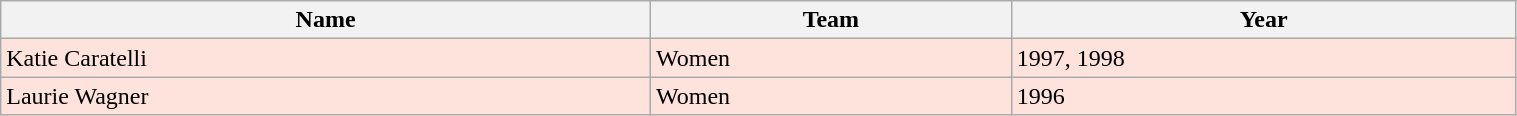<table class="wikitable sortable" width=80%>
<tr>
<th align=center><strong>Name</strong></th>
<th align=center><strong>Team</strong></th>
<th align=center><strong>Year</strong></th>
</tr>
<tr bgcolor="#FEE3DC">
<td>Katie Caratelli</td>
<td>Women</td>
<td>1997, 1998</td>
</tr>
<tr bgcolor="#FEE3DC">
<td>Laurie Wagner</td>
<td>Women</td>
<td>1996</td>
</tr>
</table>
